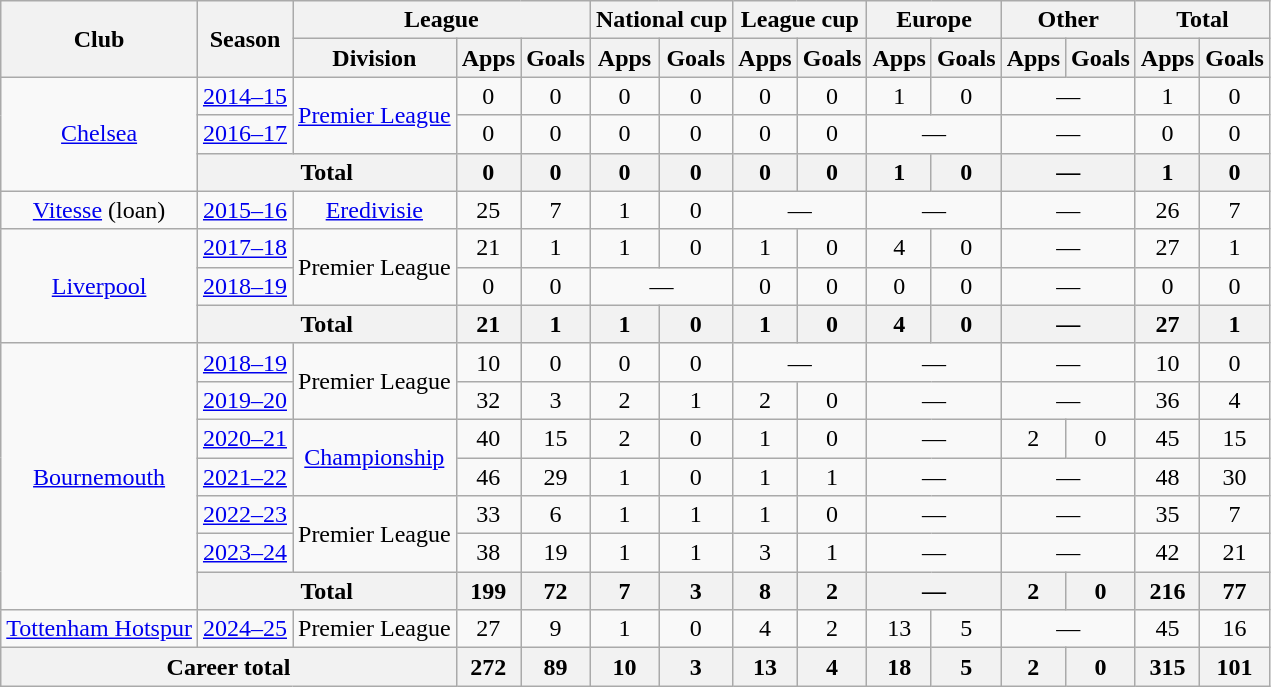<table class="wikitable" style="text-align: center;">
<tr>
<th rowspan="2">Club</th>
<th rowspan="2">Season</th>
<th colspan="3">League</th>
<th colspan="2">National cup</th>
<th colspan="2">League cup</th>
<th colspan="2">Europe</th>
<th colspan="2">Other</th>
<th colspan="2">Total</th>
</tr>
<tr>
<th>Division</th>
<th>Apps</th>
<th>Goals</th>
<th>Apps</th>
<th>Goals</th>
<th>Apps</th>
<th>Goals</th>
<th>Apps</th>
<th>Goals</th>
<th>Apps</th>
<th>Goals</th>
<th>Apps</th>
<th>Goals</th>
</tr>
<tr>
<td rowspan="3"><a href='#'>Chelsea</a></td>
<td><a href='#'>2014–15</a></td>
<td rowspan="2"><a href='#'>Premier League</a></td>
<td>0</td>
<td>0</td>
<td>0</td>
<td>0</td>
<td>0</td>
<td>0</td>
<td>1</td>
<td>0</td>
<td colspan="2">—</td>
<td>1</td>
<td>0</td>
</tr>
<tr>
<td><a href='#'>2016–17</a></td>
<td>0</td>
<td>0</td>
<td>0</td>
<td>0</td>
<td>0</td>
<td>0</td>
<td colspan="2">—</td>
<td colspan="2">—</td>
<td>0</td>
<td>0</td>
</tr>
<tr>
<th colspan="2">Total</th>
<th>0</th>
<th>0</th>
<th>0</th>
<th>0</th>
<th>0</th>
<th>0</th>
<th>1</th>
<th>0</th>
<th colspan="2">—</th>
<th>1</th>
<th>0</th>
</tr>
<tr>
<td><a href='#'>Vitesse</a> (loan)</td>
<td><a href='#'>2015–16</a></td>
<td><a href='#'>Eredivisie</a></td>
<td>25</td>
<td>7</td>
<td>1</td>
<td>0</td>
<td colspan="2">—</td>
<td colspan="2">—</td>
<td colspan="2">—</td>
<td>26</td>
<td>7</td>
</tr>
<tr>
<td rowspan="3"><a href='#'>Liverpool</a></td>
<td><a href='#'>2017–18</a></td>
<td rowspan="2">Premier League</td>
<td>21</td>
<td>1</td>
<td>1</td>
<td>0</td>
<td>1</td>
<td>0</td>
<td>4</td>
<td>0</td>
<td colspan="2">—</td>
<td>27</td>
<td>1</td>
</tr>
<tr>
<td><a href='#'>2018–19</a></td>
<td>0</td>
<td>0</td>
<td colspan="2">—</td>
<td>0</td>
<td>0</td>
<td>0</td>
<td>0</td>
<td colspan="2">—</td>
<td>0</td>
<td>0</td>
</tr>
<tr>
<th colspan="2">Total</th>
<th>21</th>
<th>1</th>
<th>1</th>
<th>0</th>
<th>1</th>
<th>0</th>
<th>4</th>
<th>0</th>
<th colspan="2">—</th>
<th>27</th>
<th>1</th>
</tr>
<tr>
<td rowspan="7"><a href='#'>Bournemouth</a></td>
<td><a href='#'>2018–19</a></td>
<td rowspan="2">Premier League</td>
<td>10</td>
<td>0</td>
<td>0</td>
<td>0</td>
<td colspan="2">—</td>
<td colspan="2">—</td>
<td colspan="2">—</td>
<td>10</td>
<td>0</td>
</tr>
<tr>
<td><a href='#'>2019–20</a></td>
<td>32</td>
<td>3</td>
<td>2</td>
<td>1</td>
<td>2</td>
<td>0</td>
<td colspan="2">—</td>
<td colspan="2">—</td>
<td>36</td>
<td>4</td>
</tr>
<tr>
<td><a href='#'>2020–21</a></td>
<td rowspan="2"><a href='#'>Championship</a></td>
<td>40</td>
<td>15</td>
<td>2</td>
<td>0</td>
<td>1</td>
<td>0</td>
<td colspan="2">—</td>
<td>2</td>
<td>0</td>
<td>45</td>
<td>15</td>
</tr>
<tr>
<td><a href='#'>2021–22</a></td>
<td>46</td>
<td>29</td>
<td>1</td>
<td>0</td>
<td>1</td>
<td>1</td>
<td colspan="2">—</td>
<td colspan="2">—</td>
<td>48</td>
<td>30</td>
</tr>
<tr>
<td><a href='#'>2022–23</a></td>
<td rowspan="2">Premier League</td>
<td>33</td>
<td>6</td>
<td>1</td>
<td>1</td>
<td>1</td>
<td>0</td>
<td colspan="2">—</td>
<td colspan="2">—</td>
<td>35</td>
<td>7</td>
</tr>
<tr>
<td><a href='#'>2023–24</a></td>
<td>38</td>
<td>19</td>
<td>1</td>
<td>1</td>
<td>3</td>
<td>1</td>
<td colspan="2">—</td>
<td colspan="2">—</td>
<td>42</td>
<td>21</td>
</tr>
<tr>
<th colspan="2">Total</th>
<th>199</th>
<th>72</th>
<th>7</th>
<th>3</th>
<th>8</th>
<th>2</th>
<th colspan="2">—</th>
<th>2</th>
<th>0</th>
<th>216</th>
<th>77</th>
</tr>
<tr>
<td><a href='#'>Tottenham Hotspur</a></td>
<td><a href='#'>2024–25</a></td>
<td>Premier League</td>
<td>27</td>
<td>9</td>
<td>1</td>
<td>0</td>
<td>4</td>
<td>2</td>
<td>13</td>
<td>5</td>
<td colspan="2">—</td>
<td>45</td>
<td>16</td>
</tr>
<tr>
<th colspan="3">Career total</th>
<th>272</th>
<th>89</th>
<th>10</th>
<th>3</th>
<th>13</th>
<th>4</th>
<th>18</th>
<th>5</th>
<th>2</th>
<th>0</th>
<th>315</th>
<th>101</th>
</tr>
</table>
